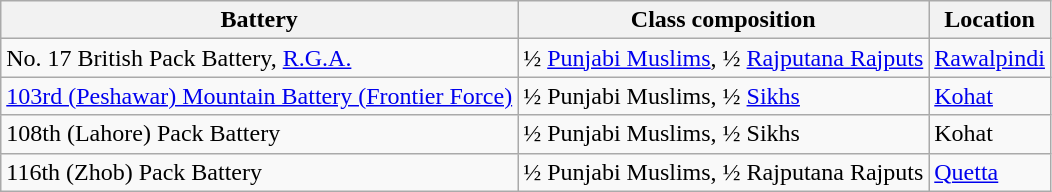<table class="wikitable">
<tr>
<th>Battery</th>
<th>Class composition</th>
<th>Location</th>
</tr>
<tr>
<td>No. 17 British Pack Battery, <a href='#'>R.G.A.</a></td>
<td>½ <a href='#'>Punjabi Muslims</a>,  ½ <a href='#'>Rajputana Rajputs</a></td>
<td><a href='#'>Rawalpindi</a></td>
</tr>
<tr>
<td><a href='#'>103rd (Peshawar) Mountain Battery (Frontier Force)</a></td>
<td>½ Punjabi Muslims, ½ <a href='#'>Sikhs</a></td>
<td><a href='#'>Kohat</a></td>
</tr>
<tr>
<td>108th (Lahore) Pack Battery</td>
<td>½ Punjabi Muslims, ½ Sikhs</td>
<td>Kohat</td>
</tr>
<tr>
<td>116th (Zhob) Pack Battery</td>
<td>½ Punjabi Muslims, ½ Rajputana Rajputs</td>
<td><a href='#'>Quetta</a></td>
</tr>
</table>
